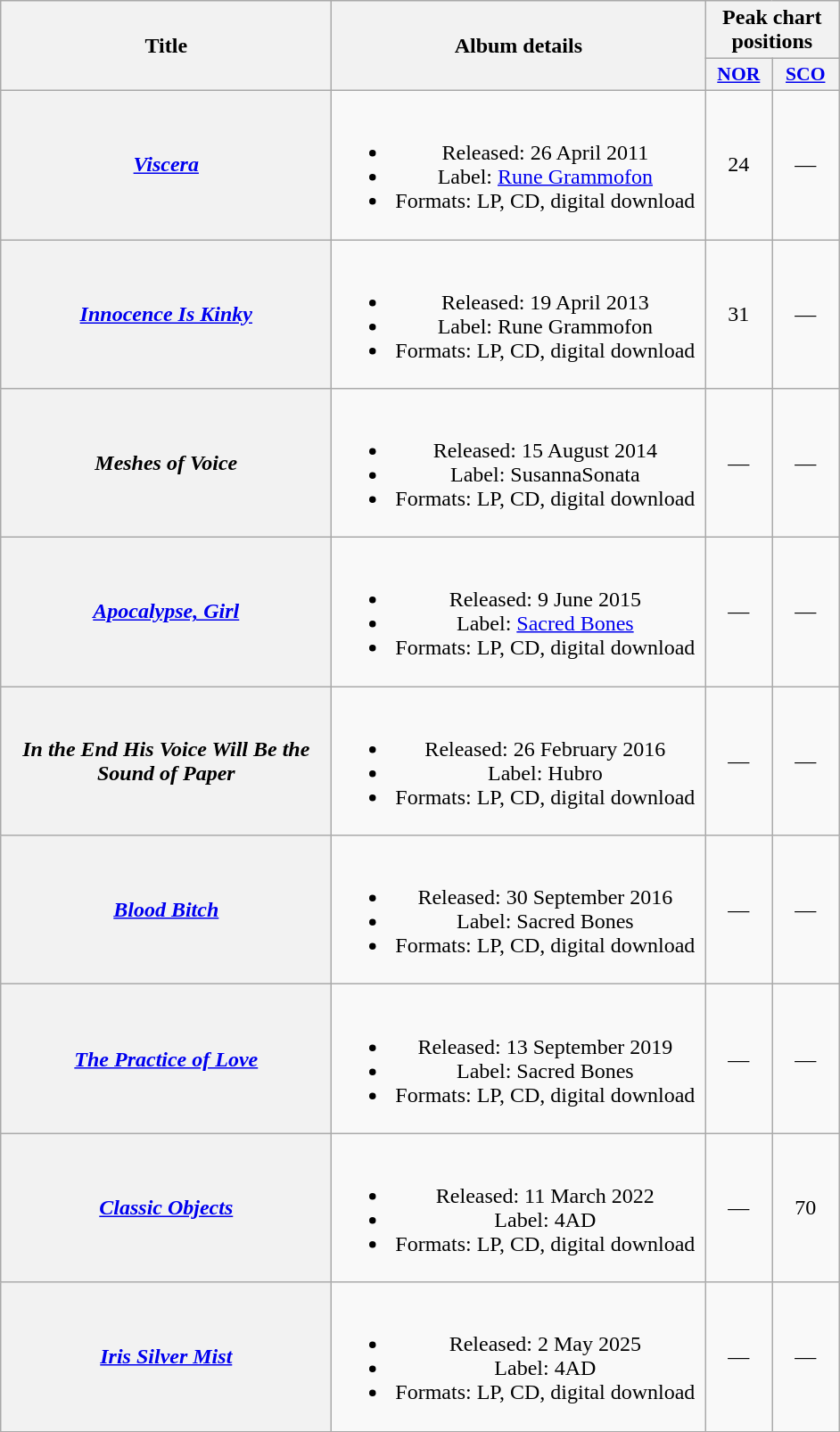<table class="wikitable plainrowheaders" style="text-align:center">
<tr>
<th rowspan="2" scope="col" style="width:15em;">Title</th>
<th rowspan="2" scope="col" style="width:17em;">Album details</th>
<th colspan="2" scope="col" style="width:1em;">Peak chart positions</th>
</tr>
<tr>
<th scope="col" style="width:3em;font-size:90%;"><a href='#'>NOR</a><br></th>
<th scope="col" style="width:3em;font-size:90%;"><a href='#'>SCO</a><br></th>
</tr>
<tr>
<th scope="row"><em><a href='#'>Viscera</a></em></th>
<td><br><ul><li>Released: 26 April 2011</li><li>Label: <a href='#'>Rune Grammofon</a></li><li>Formats: LP, CD, digital download</li></ul></td>
<td>24</td>
<td>—</td>
</tr>
<tr>
<th scope="row"><em><a href='#'>Innocence Is Kinky</a></em></th>
<td><br><ul><li>Released: 19 April 2013</li><li>Label: Rune Grammofon</li><li>Formats: LP, CD, digital download</li></ul></td>
<td>31</td>
<td>—</td>
</tr>
<tr>
<th scope="row"><em>Meshes of Voice</em><br></th>
<td><br><ul><li>Released: 15 August 2014</li><li>Label: SusannaSonata</li><li>Formats: LP, CD, digital download</li></ul></td>
<td>—</td>
<td>—</td>
</tr>
<tr>
<th scope="row"><em><a href='#'>Apocalypse, Girl</a></em></th>
<td><br><ul><li>Released: 9 June 2015</li><li>Label: <a href='#'>Sacred Bones</a></li><li>Formats: LP, CD, digital download</li></ul></td>
<td>—</td>
<td>—</td>
</tr>
<tr>
<th scope="row"><em>In the End His Voice Will Be the Sound of Paper</em><br></th>
<td><br><ul><li>Released: 26 February 2016</li><li>Label: Hubro</li><li>Formats: LP, CD, digital download</li></ul></td>
<td>—</td>
<td>—</td>
</tr>
<tr>
<th scope="row"><em><a href='#'>Blood Bitch</a></em></th>
<td><br><ul><li>Released: 30 September 2016</li><li>Label: Sacred Bones</li><li>Formats: LP, CD, digital download</li></ul></td>
<td>—</td>
<td>—</td>
</tr>
<tr>
<th scope="row"><em><a href='#'>The Practice of Love</a></em></th>
<td><br><ul><li>Released: 13 September 2019</li><li>Label: Sacred Bones</li><li>Formats: LP, CD, digital download</li></ul></td>
<td>—</td>
<td>—</td>
</tr>
<tr>
<th scope="row"><em><a href='#'>Classic Objects</a></em></th>
<td><br><ul><li>Released: 11 March 2022</li><li>Label: 4AD</li><li>Formats: LP, CD, digital download</li></ul></td>
<td>—</td>
<td>70</td>
</tr>
<tr>
<th scope="row"><em><a href='#'>Iris Silver Mist</a></em></th>
<td><br><ul><li>Released: 2 May 2025</li><li>Label: 4AD</li><li>Formats: LP, CD, digital download</li></ul></td>
<td>—</td>
<td>—</td>
</tr>
</table>
